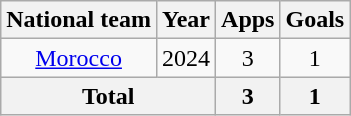<table class="wikitable" style="text-align:center">
<tr>
<th>National team</th>
<th>Year</th>
<th>Apps</th>
<th>Goals</th>
</tr>
<tr>
<td><a href='#'>Morocco</a></td>
<td>2024</td>
<td>3</td>
<td>1</td>
</tr>
<tr>
<th colspan="2">Total</th>
<th>3</th>
<th>1</th>
</tr>
</table>
